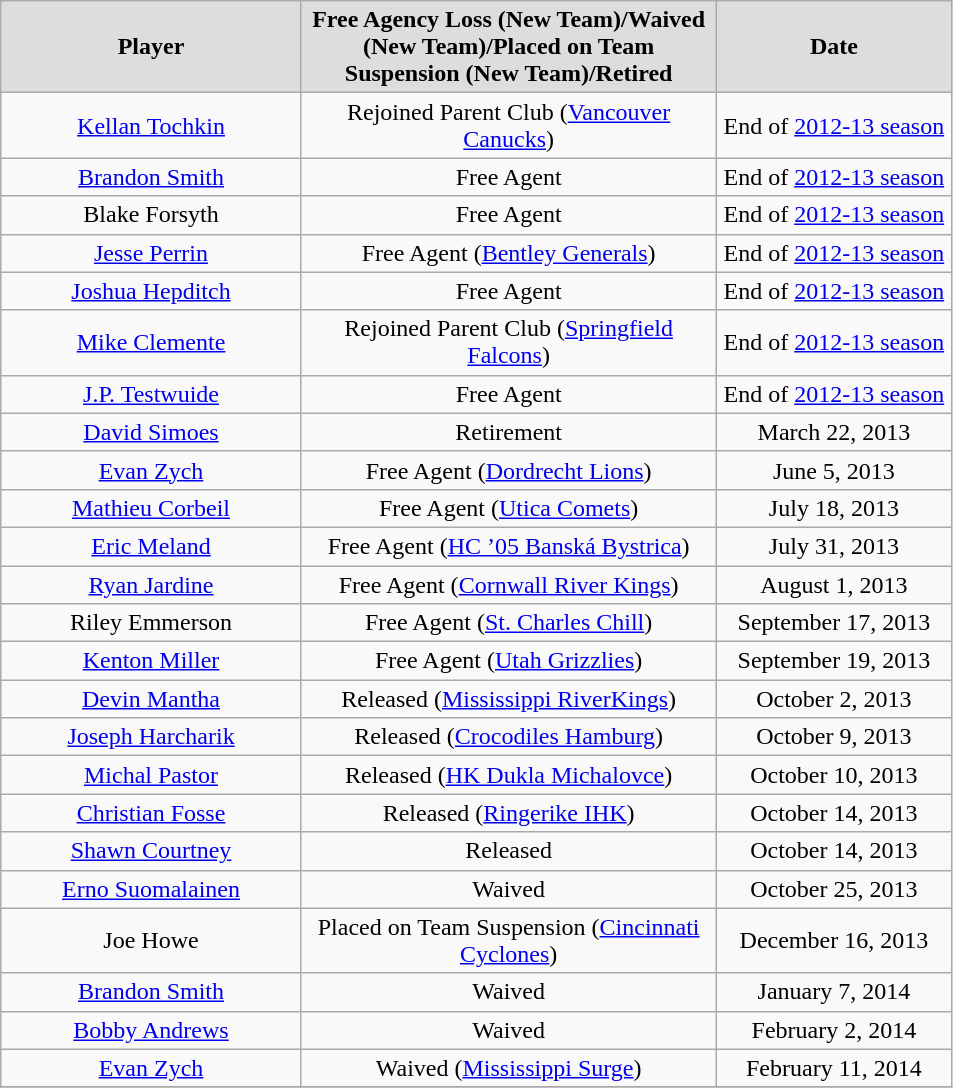<table class="wikitable" style="text-align: center; width: 635px; height: 75px;">
<tr align="center" bgcolor="#dddddd">
<td><strong>Player</strong></td>
<td><strong>Free Agency Loss (New Team)/Waived (New Team)/Placed on Team Suspension (New Team)/Retired</strong></td>
<td><strong>Date</strong></td>
</tr>
<tr>
<td style="width: 200px"><a href='#'>Kellan Tochkin</a></td>
<td style="width: 280px">Rejoined Parent Club (<a href='#'>Vancouver Canucks</a>)</td>
<td style="width: 155px">End of <a href='#'>2012-13 season</a></td>
</tr>
<tr>
<td style="width: 200px"><a href='#'>Brandon Smith</a></td>
<td style="width: 280px">Free Agent</td>
<td style="width: 155px">End of <a href='#'>2012-13 season</a></td>
</tr>
<tr>
<td style="width: 200px">Blake Forsyth</td>
<td style="width: 280px">Free Agent</td>
<td style="width: 155px">End of <a href='#'>2012-13 season</a></td>
</tr>
<tr>
<td style="width: 200px"><a href='#'>Jesse Perrin</a></td>
<td style="width: 280px">Free Agent (<a href='#'>Bentley Generals</a>) </td>
<td style="width: 155px">End of <a href='#'>2012-13 season</a></td>
</tr>
<tr>
<td style="width: 200px"><a href='#'>Joshua Hepditch</a></td>
<td style="width: 280px">Free Agent</td>
<td style="width: 155px">End of <a href='#'>2012-13 season</a></td>
</tr>
<tr>
<td style="width: 200px"><a href='#'>Mike Clemente</a></td>
<td style="width: 280px">Rejoined Parent Club (<a href='#'>Springfield Falcons</a>)</td>
<td style="width: 155px">End of <a href='#'>2012-13 season</a></td>
</tr>
<tr>
<td style="width: 200px"><a href='#'>J.P. Testwuide</a></td>
<td style="width: 280px">Free Agent</td>
<td style="width: 155px">End of <a href='#'>2012-13 season</a></td>
</tr>
<tr>
<td style="width: 200px"><a href='#'>David Simoes</a></td>
<td style="width: 280px">Retirement</td>
<td style="width: 155px">March 22, 2013</td>
</tr>
<tr>
<td style="width: 200px"><a href='#'>Evan Zych</a></td>
<td style="width: 280px">Free Agent (<a href='#'>Dordrecht Lions</a>)</td>
<td style="width: 155px">June 5, 2013</td>
</tr>
<tr>
<td style="width: 200px"><a href='#'>Mathieu Corbeil</a></td>
<td style="width: 280px">Free Agent (<a href='#'>Utica Comets</a>)</td>
<td style="width: 155px">July 18, 2013</td>
</tr>
<tr>
<td style="width: 200px"><a href='#'>Eric Meland</a></td>
<td style="width: 280px">Free Agent (<a href='#'>HC ’05 Banská Bystrica</a>)</td>
<td style="width: 155px">July 31, 2013</td>
</tr>
<tr>
<td style="width: 200px"><a href='#'>Ryan Jardine</a></td>
<td style="width: 280px">Free Agent (<a href='#'>Cornwall River Kings</a>)</td>
<td style="width: 155px">August 1, 2013</td>
</tr>
<tr>
<td style="width: 200px">Riley Emmerson</td>
<td style="width: 280px">Free Agent (<a href='#'>St. Charles Chill</a>)</td>
<td style="width: 155px">September 17, 2013</td>
</tr>
<tr>
<td style="width: 200px"><a href='#'>Kenton Miller</a></td>
<td style="width: 280px">Free Agent (<a href='#'>Utah Grizzlies</a>)</td>
<td style="width: 155px">September 19, 2013</td>
</tr>
<tr>
<td style="width: 200px"><a href='#'>Devin Mantha</a></td>
<td style="width: 280px">Released (<a href='#'>Mississippi RiverKings</a>)</td>
<td style="width: 155px">October 2, 2013</td>
</tr>
<tr>
<td style="width: 200px"><a href='#'>Joseph Harcharik</a></td>
<td style="width: 280px">Released (<a href='#'>Crocodiles Hamburg</a>)</td>
<td style="width: 155px">October 9, 2013</td>
</tr>
<tr>
<td style="width: 200px"><a href='#'>Michal Pastor</a></td>
<td style="width: 280px">Released (<a href='#'>HK Dukla Michalovce</a>)</td>
<td style="width: 155px">October 10, 2013</td>
</tr>
<tr>
<td style="width: 200px"><a href='#'>Christian Fosse</a></td>
<td style="width: 280px">Released (<a href='#'>Ringerike IHK</a>)</td>
<td style="width: 155px">October 14, 2013</td>
</tr>
<tr>
<td style="width: 200px"><a href='#'>Shawn Courtney</a></td>
<td style="width: 280px">Released</td>
<td style="width: 155px">October 14, 2013</td>
</tr>
<tr>
<td style="width: 200px"><a href='#'>Erno Suomalainen</a></td>
<td style="width: 280px">Waived</td>
<td style="width: 155px">October 25, 2013</td>
</tr>
<tr>
<td style="width: 200px">Joe Howe</td>
<td style="width: 280px">Placed on Team Suspension (<a href='#'>Cincinnati Cyclones</a>)</td>
<td style="width: 155px">December 16, 2013</td>
</tr>
<tr>
<td style="width: 200px"><a href='#'>Brandon Smith</a></td>
<td style="width: 280px">Waived</td>
<td style="width: 155px">January 7, 2014</td>
</tr>
<tr>
<td style="width: 200px"><a href='#'>Bobby Andrews</a></td>
<td style="width: 280px">Waived</td>
<td style="width: 155px">February 2, 2014</td>
</tr>
<tr>
<td style="width: 200px"><a href='#'>Evan Zych</a></td>
<td style="width: 280px">Waived (<a href='#'>Mississippi Surge</a>)</td>
<td style="width: 155px">February 11, 2014</td>
</tr>
<tr>
</tr>
</table>
